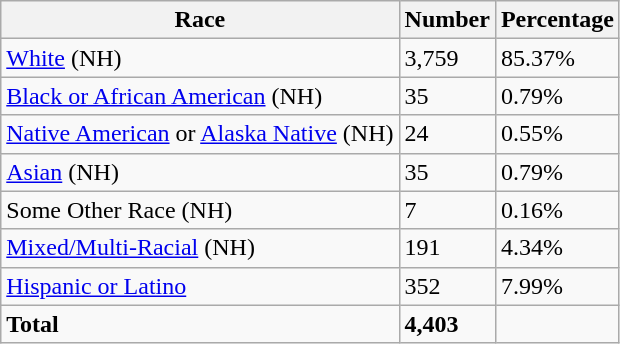<table class="wikitable">
<tr>
<th>Race</th>
<th>Number</th>
<th>Percentage</th>
</tr>
<tr>
<td><a href='#'>White</a> (NH)</td>
<td>3,759</td>
<td>85.37%</td>
</tr>
<tr>
<td><a href='#'>Black or African American</a> (NH)</td>
<td>35</td>
<td>0.79%</td>
</tr>
<tr>
<td><a href='#'>Native American</a> or <a href='#'>Alaska Native</a> (NH)</td>
<td>24</td>
<td>0.55%</td>
</tr>
<tr>
<td><a href='#'>Asian</a> (NH)</td>
<td>35</td>
<td>0.79%</td>
</tr>
<tr>
<td>Some Other Race (NH)</td>
<td>7</td>
<td>0.16%</td>
</tr>
<tr>
<td><a href='#'>Mixed/Multi-Racial</a> (NH)</td>
<td>191</td>
<td>4.34%</td>
</tr>
<tr>
<td><a href='#'>Hispanic or Latino</a></td>
<td>352</td>
<td>7.99%</td>
</tr>
<tr>
<td><strong>Total</strong></td>
<td><strong>4,403</strong></td>
<td></td>
</tr>
</table>
